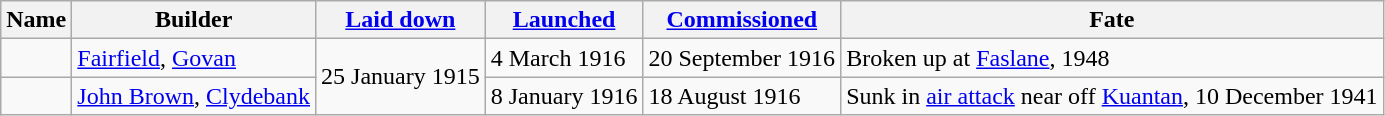<table class="wikitable">
<tr>
<th>Name</th>
<th style="text-align:center;">Builder</th>
<th style="text-align:center;"><a href='#'>Laid down</a></th>
<th style="text-align:center;"><a href='#'>Launched</a></th>
<th style="text-align:center;"><a href='#'>Commissioned</a></th>
<th style="text-align:center;">Fate</th>
</tr>
<tr>
<td></td>
<td><a href='#'>Fairfield</a>, <a href='#'>Govan</a></td>
<td rowspan=2>25 January 1915</td>
<td>4 March 1916</td>
<td>20 September 1916</td>
<td>Broken up at <a href='#'>Faslane</a>, 1948</td>
</tr>
<tr>
<td></td>
<td><a href='#'>John Brown</a>, <a href='#'>Clydebank</a></td>
<td>8 January 1916</td>
<td>18 August 1916</td>
<td>Sunk in <a href='#'>air attack</a> near off <a href='#'>Kuantan</a>, 10 December 1941</td>
</tr>
</table>
